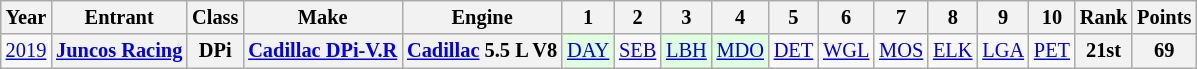<table class="wikitable" style="text-align:center; font-size:85%">
<tr>
<th>Year</th>
<th>Entrant</th>
<th>Class</th>
<th>Make</th>
<th>Engine</th>
<th>1</th>
<th>2</th>
<th>3</th>
<th>4</th>
<th>5</th>
<th>6</th>
<th>7</th>
<th>8</th>
<th>9</th>
<th>10</th>
<th>Rank</th>
<th>Points</th>
</tr>
<tr>
<td><a href='#'>2019</a></td>
<th nowrap><a href='#'>Juncos Racing</a></th>
<th>DPi</th>
<th nowrap><a href='#'>Cadillac DPi-V.R</a></th>
<th nowrap><a href='#'>Cadillac</a> 5.5 L V8</th>
<td style="background:#DFFFDF;"><a href='#'>DAY</a><br></td>
<td><a href='#'>SEB</a></td>
<td style="background:#DFFFDF;"><a href='#'>LBH</a><br></td>
<td style="background:#DFFFDF;"><a href='#'>MDO</a><br></td>
<td><a href='#'>DET</a></td>
<td><a href='#'>WGL</a></td>
<td><a href='#'>MOS</a></td>
<td><a href='#'>ELK</a></td>
<td><a href='#'>LGA</a></td>
<td><a href='#'>PET</a></td>
<th>21st</th>
<th>69</th>
</tr>
</table>
